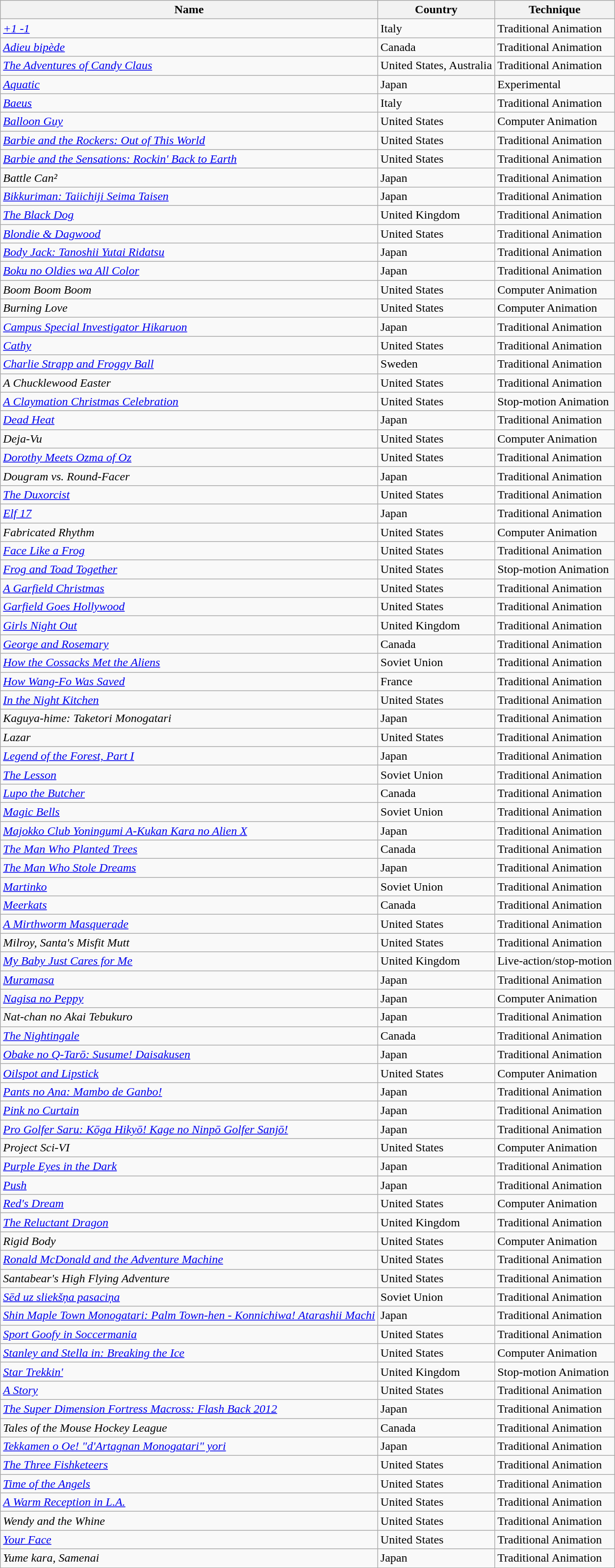<table class="wikitable sortable">
<tr>
<th>Name</th>
<th>Country</th>
<th>Technique</th>
</tr>
<tr>
<td><em><a href='#'>+1 -1</a></em></td>
<td>Italy</td>
<td>Traditional Animation</td>
</tr>
<tr>
<td><em><a href='#'>Adieu bipède</a></em></td>
<td>Canada</td>
<td>Traditional Animation</td>
</tr>
<tr>
<td><em><a href='#'>The Adventures of Candy Claus</a></em></td>
<td>United States, Australia</td>
<td>Traditional Animation</td>
</tr>
<tr>
<td><em><a href='#'>Aquatic</a></em></td>
<td>Japan</td>
<td>Experimental</td>
</tr>
<tr>
<td><em><a href='#'>Baeus</a></em></td>
<td>Italy</td>
<td>Traditional Animation</td>
</tr>
<tr>
<td><em><a href='#'>Balloon Guy</a></em></td>
<td>United States</td>
<td>Computer Animation</td>
</tr>
<tr>
<td><em><a href='#'>Barbie and the Rockers: Out of This World</a></em></td>
<td>United States</td>
<td>Traditional Animation</td>
</tr>
<tr>
<td><em><a href='#'>Barbie and the Sensations: Rockin' Back to Earth</a></em></td>
<td>United States</td>
<td>Traditional Animation</td>
</tr>
<tr>
<td><em>Battle Can²</em></td>
<td>Japan</td>
<td>Traditional Animation</td>
</tr>
<tr>
<td><em><a href='#'>Bikkuriman: Taiichiji Seima Taisen</a></em></td>
<td>Japan</td>
<td>Traditional Animation</td>
</tr>
<tr>
<td><em><a href='#'>The Black Dog</a></em></td>
<td>United Kingdom</td>
<td>Traditional Animation</td>
</tr>
<tr>
<td><em><a href='#'>Blondie & Dagwood</a></em></td>
<td>United States</td>
<td>Traditional Animation</td>
</tr>
<tr>
<td><em><a href='#'>Body Jack: Tanoshii Yutai Ridatsu</a></em></td>
<td>Japan</td>
<td>Traditional Animation</td>
</tr>
<tr>
<td><em><a href='#'>Boku no Oldies wa All Color</a></em></td>
<td>Japan</td>
<td>Traditional Animation</td>
</tr>
<tr>
<td><em>Boom Boom Boom</em></td>
<td>United States</td>
<td>Computer Animation</td>
</tr>
<tr>
<td><em>Burning Love</em></td>
<td>United States</td>
<td>Computer Animation</td>
</tr>
<tr>
<td><em><a href='#'>Campus Special Investigator Hikaruon</a></em></td>
<td>Japan</td>
<td>Traditional Animation</td>
</tr>
<tr>
<td><em><a href='#'>Cathy</a></em></td>
<td>United States</td>
<td>Traditional Animation</td>
</tr>
<tr>
<td><em><a href='#'>Charlie Strapp and Froggy Ball</a></em></td>
<td>Sweden</td>
<td>Traditional Animation</td>
</tr>
<tr>
<td><em>A Chucklewood Easter</em></td>
<td>United States</td>
<td>Traditional Animation</td>
</tr>
<tr>
<td><em><a href='#'>A Claymation Christmas Celebration</a></em></td>
<td>United States</td>
<td>Stop-motion Animation</td>
</tr>
<tr>
<td><em><a href='#'>Dead Heat</a></em></td>
<td>Japan</td>
<td>Traditional Animation</td>
</tr>
<tr>
<td><em>Deja-Vu</em></td>
<td>United States</td>
<td>Computer Animation</td>
</tr>
<tr>
<td><em><a href='#'>Dorothy Meets Ozma of Oz</a></em></td>
<td>United States</td>
<td>Traditional Animation</td>
</tr>
<tr>
<td><em>Dougram vs. Round-Facer</em></td>
<td>Japan</td>
<td>Traditional Animation</td>
</tr>
<tr>
<td><em><a href='#'>The Duxorcist</a></em></td>
<td>United States</td>
<td>Traditional Animation</td>
</tr>
<tr>
<td><em><a href='#'>Elf 17</a></em></td>
<td>Japan</td>
<td>Traditional Animation</td>
</tr>
<tr>
<td><em>Fabricated Rhythm</em></td>
<td>United States</td>
<td>Computer Animation</td>
</tr>
<tr>
<td><em><a href='#'>Face Like a Frog</a></em></td>
<td>United States</td>
<td>Traditional Animation</td>
</tr>
<tr>
<td><em><a href='#'>Frog and Toad Together</a></em></td>
<td>United States</td>
<td>Stop-motion Animation</td>
</tr>
<tr>
<td><em><a href='#'>A Garfield Christmas</a></em></td>
<td>United States</td>
<td>Traditional Animation</td>
</tr>
<tr>
<td><em><a href='#'>Garfield Goes Hollywood</a></em></td>
<td>United States</td>
<td>Traditional Animation</td>
</tr>
<tr>
<td><em><a href='#'>Girls Night Out</a></em></td>
<td>United Kingdom</td>
<td>Traditional Animation</td>
</tr>
<tr>
<td><em><a href='#'>George and Rosemary</a></em></td>
<td>Canada</td>
<td>Traditional Animation</td>
</tr>
<tr>
<td><em><a href='#'>How the Cossacks Met the Aliens</a></em></td>
<td>Soviet Union</td>
<td>Traditional Animation</td>
</tr>
<tr>
<td><em><a href='#'>How Wang-Fo Was Saved</a></em></td>
<td>France</td>
<td>Traditional Animation</td>
</tr>
<tr>
<td><em><a href='#'>In the Night Kitchen</a></em></td>
<td>United States</td>
<td>Traditional Animation</td>
</tr>
<tr>
<td><em>Kaguya-hime: Taketori Monogatari</em></td>
<td>Japan</td>
<td>Traditional Animation</td>
</tr>
<tr>
<td><em>Lazar</em></td>
<td>United States</td>
<td>Traditional Animation</td>
</tr>
<tr>
<td><em><a href='#'>Legend of the Forest, Part I</a></em></td>
<td>Japan</td>
<td>Traditional Animation</td>
</tr>
<tr>
<td><em><a href='#'>The Lesson</a></em></td>
<td>Soviet Union</td>
<td>Traditional Animation</td>
</tr>
<tr>
<td><em><a href='#'>Lupo the Butcher</a></em></td>
<td>Canada</td>
<td>Traditional Animation</td>
</tr>
<tr>
<td><em><a href='#'>Magic Bells</a></em></td>
<td>Soviet Union</td>
<td>Traditional Animation</td>
</tr>
<tr>
<td><em><a href='#'>Majokko Club Yoningumi A-Kukan Kara no Alien X</a></em></td>
<td>Japan</td>
<td>Traditional Animation</td>
</tr>
<tr>
<td><em><a href='#'>The Man Who Planted Trees</a></em></td>
<td>Canada</td>
<td>Traditional Animation</td>
</tr>
<tr>
<td><em><a href='#'>The Man Who Stole Dreams</a></em></td>
<td>Japan</td>
<td>Traditional Animation</td>
</tr>
<tr>
<td><em><a href='#'>Martinko</a></em></td>
<td>Soviet Union</td>
<td>Traditional Animation</td>
</tr>
<tr>
<td><em><a href='#'>Meerkats</a></em></td>
<td>Canada</td>
<td>Traditional Animation</td>
</tr>
<tr>
<td><em><a href='#'>A Mirthworm Masquerade</a></em></td>
<td>United States</td>
<td>Traditional Animation</td>
</tr>
<tr>
<td><em>Milroy, Santa's Misfit Mutt</em></td>
<td>United States</td>
<td>Traditional Animation</td>
</tr>
<tr>
<td><em><a href='#'>My Baby Just Cares for Me</a></em></td>
<td>United Kingdom</td>
<td>Live-action/stop-motion</td>
</tr>
<tr>
<td><em><a href='#'>Muramasa</a></em></td>
<td>Japan</td>
<td>Traditional Animation</td>
</tr>
<tr>
<td><em><a href='#'>Nagisa no Peppy</a></em></td>
<td>Japan</td>
<td>Computer Animation</td>
</tr>
<tr>
<td><em>Nat-chan no Akai Tebukuro</em></td>
<td>Japan</td>
<td>Traditional Animation</td>
</tr>
<tr>
<td><em><a href='#'>The Nightingale</a></em></td>
<td>Canada</td>
<td>Traditional Animation</td>
</tr>
<tr>
<td><em><a href='#'>Obake no Q-Tarō: Susume!  Daisakusen</a></em></td>
<td>Japan</td>
<td>Traditional Animation</td>
</tr>
<tr>
<td><em><a href='#'>Oilspot and Lipstick</a></em></td>
<td>United States</td>
<td>Computer Animation</td>
</tr>
<tr>
<td><em><a href='#'>Pants no Ana: Mambo de Ganbo!</a></em></td>
<td>Japan</td>
<td>Traditional Animation</td>
</tr>
<tr>
<td><em><a href='#'>Pink no Curtain</a></em></td>
<td>Japan</td>
<td>Traditional Animation</td>
</tr>
<tr>
<td><em><a href='#'>Pro Golfer Saru: Kōga Hikyō! Kage no Ninpō Golfer Sanjō!</a></em></td>
<td>Japan</td>
<td>Traditional Animation</td>
</tr>
<tr>
<td><em>Project Sci-VI</em></td>
<td>United States</td>
<td>Computer Animation</td>
</tr>
<tr>
<td><em><a href='#'>Purple Eyes in the Dark</a></em></td>
<td>Japan</td>
<td>Traditional Animation</td>
</tr>
<tr>
<td><em><a href='#'>Push</a></em></td>
<td>Japan</td>
<td>Traditional Animation</td>
</tr>
<tr>
<td><em><a href='#'>Red's Dream</a></em></td>
<td>United States</td>
<td>Computer Animation</td>
</tr>
<tr>
<td><em><a href='#'>The Reluctant Dragon</a></em></td>
<td>United Kingdom</td>
<td>Traditional Animation</td>
</tr>
<tr>
<td><em>Rigid Body</em></td>
<td>United States</td>
<td>Computer Animation</td>
</tr>
<tr>
<td><em><a href='#'>Ronald McDonald and the Adventure Machine</a></em></td>
<td>United States</td>
<td>Traditional Animation</td>
</tr>
<tr>
<td><em>Santabear's High Flying Adventure</em></td>
<td>United States</td>
<td>Traditional Animation</td>
</tr>
<tr>
<td><em><a href='#'>Sēd uz sliekšņa pasaciņa</a></em></td>
<td>Soviet Union</td>
<td>Traditional Animation</td>
</tr>
<tr>
<td><em><a href='#'>Shin Maple Town Monogatari: Palm Town-hen - Konnichiwa! Atarashii Machi</a></em></td>
<td>Japan</td>
<td>Traditional Animation</td>
</tr>
<tr>
<td><em><a href='#'>Sport Goofy in Soccermania</a></em></td>
<td>United States</td>
<td>Traditional Animation</td>
</tr>
<tr>
<td><em><a href='#'>Stanley and Stella in: Breaking the Ice</a></em></td>
<td>United States</td>
<td>Computer Animation</td>
</tr>
<tr>
<td><em><a href='#'>Star Trekkin'</a></em></td>
<td>United Kingdom</td>
<td>Stop-motion Animation</td>
</tr>
<tr>
<td><em><a href='#'>A Story</a></em></td>
<td>United States</td>
<td>Traditional Animation</td>
</tr>
<tr>
<td><em><a href='#'>The Super Dimension Fortress Macross: Flash Back 2012</a></em></td>
<td>Japan</td>
<td>Traditional Animation</td>
</tr>
<tr>
<td><em>Tales of the Mouse Hockey League</em></td>
<td>Canada</td>
<td>Traditional Animation</td>
</tr>
<tr>
<td><em><a href='#'>Tekkamen o Oe! "d'Artagnan Monogatari" yori</a></em></td>
<td>Japan</td>
<td>Traditional Animation</td>
</tr>
<tr>
<td><em><a href='#'>The Three Fishketeers</a></em></td>
<td>United States</td>
<td>Traditional Animation</td>
</tr>
<tr>
<td><em><a href='#'>Time of the Angels</a></em></td>
<td>United States</td>
<td>Traditional Animation</td>
</tr>
<tr>
<td><em><a href='#'>A Warm Reception in L.A.</a></em></td>
<td>United States</td>
<td>Traditional Animation</td>
</tr>
<tr>
<td><em>Wendy and the Whine</em></td>
<td>United States</td>
<td>Traditional Animation</td>
</tr>
<tr>
<td><em><a href='#'>Your Face</a></em></td>
<td>United States</td>
<td>Traditional Animation</td>
</tr>
<tr>
<td><em>Yume kara, Samenai</em></td>
<td>Japan</td>
<td>Traditional Animation</td>
</tr>
</table>
